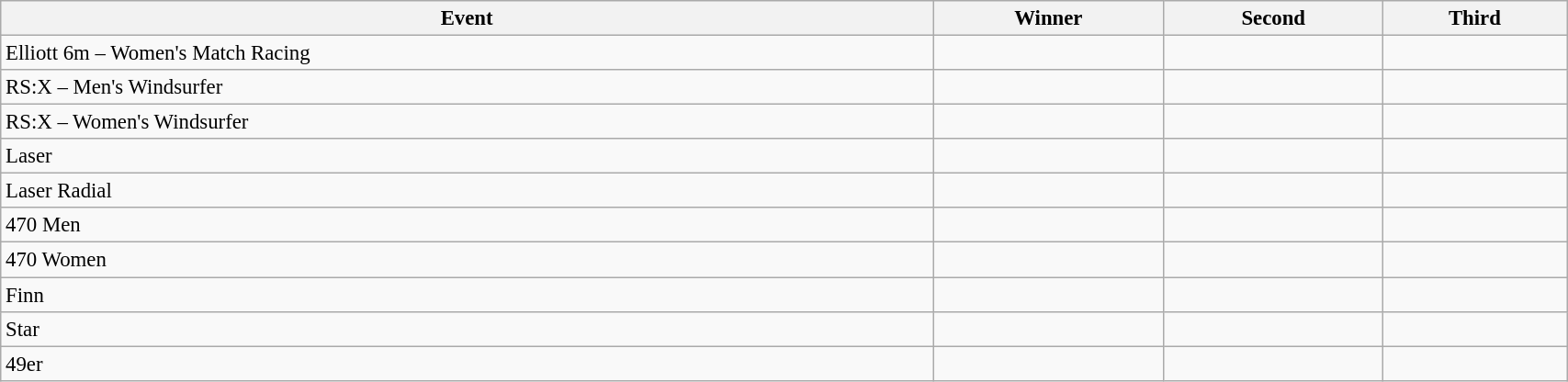<table class="wikitable"  style="font-size:95%; width:90%;">
<tr>
<th>Event</th>
<th>Winner</th>
<th>Second</th>
<th>Third</th>
</tr>
<tr>
<td>Elliott 6m – Women's Match Racing</td>
<td></td>
<td></td>
<td></td>
</tr>
<tr>
<td>RS:X – Men's Windsurfer</td>
<td></td>
<td></td>
<td></td>
</tr>
<tr>
<td>RS:X – Women's Windsurfer</td>
<td></td>
<td></td>
<td></td>
</tr>
<tr>
<td>Laser</td>
<td></td>
<td></td>
<td></td>
</tr>
<tr>
<td>Laser Radial</td>
<td></td>
<td></td>
<td></td>
</tr>
<tr>
<td>470 Men</td>
<td></td>
<td></td>
<td></td>
</tr>
<tr>
<td>470 Women</td>
<td></td>
<td></td>
<td></td>
</tr>
<tr>
<td>Finn </td>
<td></td>
<td></td>
<td></td>
</tr>
<tr>
<td>Star</td>
<td></td>
<td></td>
<td></td>
</tr>
<tr>
<td>49er</td>
<td></td>
<td></td>
<td></td>
</tr>
</table>
